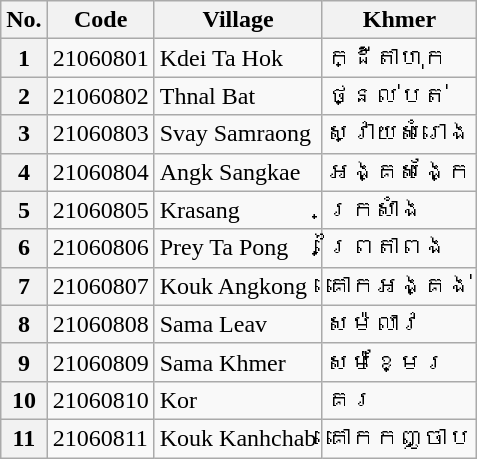<table class="wikitable sortable mw-collapsible">
<tr>
<th>No.</th>
<th>Code</th>
<th>Village</th>
<th>Khmer</th>
</tr>
<tr>
<th>1</th>
<td>21060801</td>
<td>Kdei Ta Hok</td>
<td>ក្ដីតាហុក</td>
</tr>
<tr>
<th>2</th>
<td>21060802</td>
<td>Thnal Bat</td>
<td>ថ្នល់បត់</td>
</tr>
<tr>
<th>3</th>
<td>21060803</td>
<td>Svay Samraong</td>
<td>ស្វាយសំរោង</td>
</tr>
<tr>
<th>4</th>
<td>21060804</td>
<td>Angk Sangkae</td>
<td>អង្គសង្កែ</td>
</tr>
<tr>
<th>5</th>
<td>21060805</td>
<td>Krasang</td>
<td>ក្រសាំង</td>
</tr>
<tr>
<th>6</th>
<td>21060806</td>
<td>Prey Ta Pong</td>
<td>ព្រៃតាពង</td>
</tr>
<tr>
<th>7</th>
<td>21060807</td>
<td>Kouk Angkong</td>
<td>គោកអង្គង់</td>
</tr>
<tr>
<th>8</th>
<td>21060808</td>
<td>Sama Leav</td>
<td>សម៉លាវ</td>
</tr>
<tr>
<th>9</th>
<td>21060809</td>
<td>Sama Khmer</td>
<td>សម៉ខ្មែរ</td>
</tr>
<tr>
<th>10</th>
<td>21060810</td>
<td>Kor</td>
<td>គរ</td>
</tr>
<tr>
<th>11</th>
<td>21060811</td>
<td>Kouk Kanhchab</td>
<td>គោកកញ្ចាប</td>
</tr>
</table>
